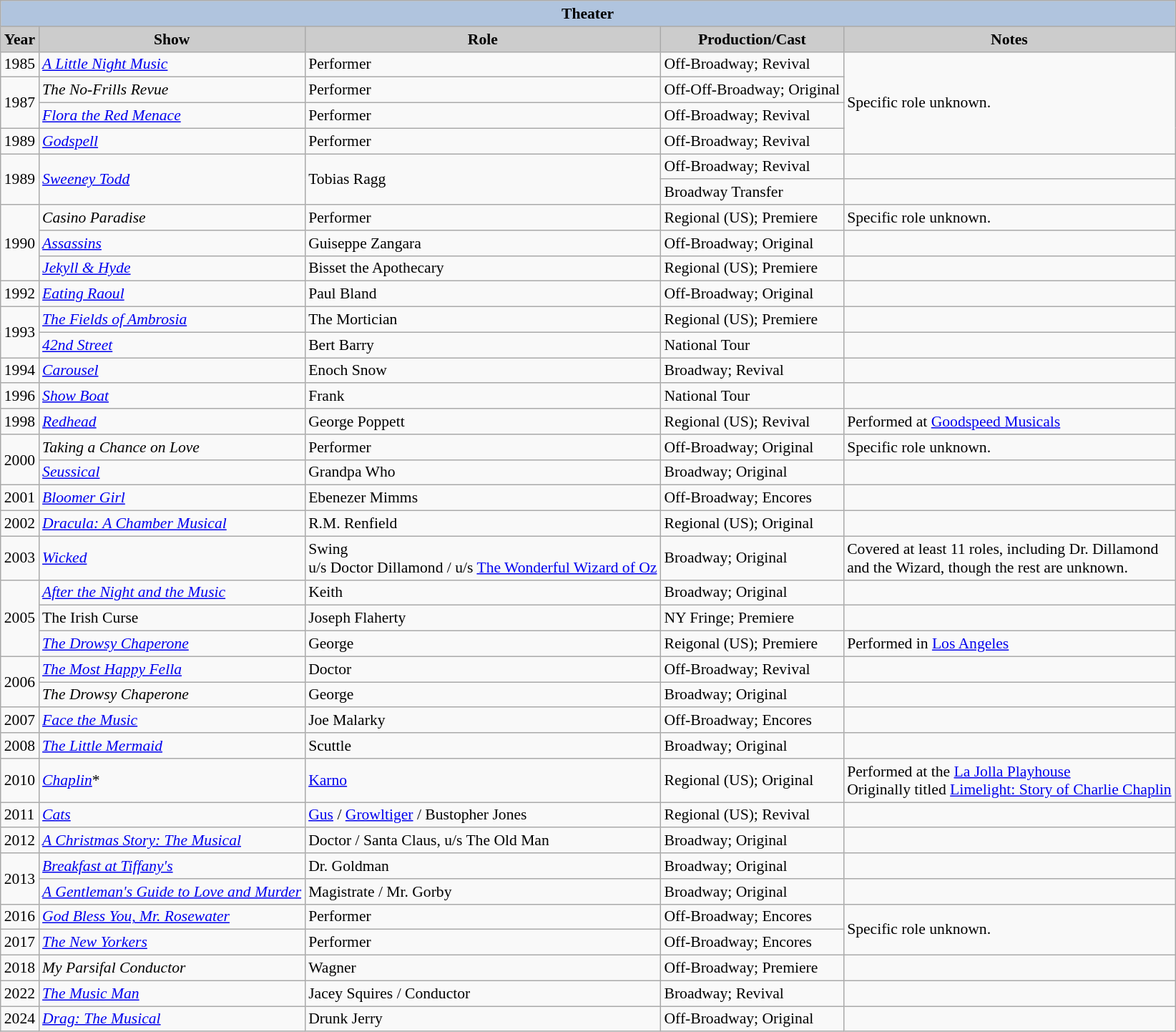<table class="wikitable" style="font-size:90%;">
<tr>
<th colspan="5" style="background:LightSteelBlue">Theater</th>
</tr>
<tr>
<th style="background:#ccc;">Year</th>
<th style="background:#ccc;">Show</th>
<th style="background:#ccc;">Role</th>
<th style="background:#ccc;">Production/Cast</th>
<th style="background:#ccc;">Notes</th>
</tr>
<tr>
<td>1985</td>
<td><em><a href='#'>A Little Night Music</a></em></td>
<td>Performer</td>
<td>Off-Broadway; Revival</td>
<td rowspan="4">Specific role unknown.</td>
</tr>
<tr>
<td rowspan="2">1987</td>
<td><em>The No-Frills Revue</em></td>
<td>Performer</td>
<td>Off-Off-Broadway; Original</td>
</tr>
<tr>
<td><em><a href='#'>Flora the Red Menace</a></em></td>
<td>Performer</td>
<td>Off-Broadway; Revival</td>
</tr>
<tr>
<td>1989</td>
<td><em><a href='#'>Godspell</a></em></td>
<td>Performer</td>
<td>Off-Broadway; Revival</td>
</tr>
<tr>
<td rowspan="2">1989</td>
<td rowspan="2"><a href='#'><em>Sweeney Todd</em></a></td>
<td rowspan="2">Tobias Ragg</td>
<td>Off-Broadway; Revival</td>
<td></td>
</tr>
<tr>
<td>Broadway Transfer</td>
<td></td>
</tr>
<tr>
<td rowspan="3">1990</td>
<td><em>Casino Paradise</em></td>
<td>Performer</td>
<td>Regional (US); Premiere</td>
<td>Specific role unknown.</td>
</tr>
<tr>
<td><a href='#'><em>Assassins</em></a></td>
<td>Guiseppe Zangara</td>
<td>Off-Broadway; Original</td>
<td></td>
</tr>
<tr>
<td><a href='#'><em>Jekyll & Hyde</em></a></td>
<td>Bisset the Apothecary</td>
<td>Regional (US); Premiere</td>
<td></td>
</tr>
<tr>
<td>1992</td>
<td><a href='#'><em>Eating Raoul</em></a></td>
<td>Paul Bland</td>
<td>Off-Broadway; Original</td>
<td></td>
</tr>
<tr>
<td rowspan="2">1993</td>
<td><em><a href='#'>The Fields of Ambrosia</a></em></td>
<td>The Mortician</td>
<td>Regional (US); Premiere</td>
<td></td>
</tr>
<tr>
<td><a href='#'><em>42nd Street</em></a></td>
<td>Bert Barry</td>
<td>National Tour</td>
<td></td>
</tr>
<tr>
<td>1994</td>
<td><a href='#'><em>Carousel</em></a></td>
<td>Enoch Snow</td>
<td>Broadway; Revival</td>
<td></td>
</tr>
<tr>
<td>1996</td>
<td><em><a href='#'>Show Boat</a></em></td>
<td>Frank</td>
<td>National Tour</td>
<td></td>
</tr>
<tr>
<td>1998</td>
<td><a href='#'><em>Redhead</em></a></td>
<td>George Poppett</td>
<td>Regional (US); Revival</td>
<td>Performed at <a href='#'>Goodspeed Musicals</a></td>
</tr>
<tr>
<td rowspan="2">2000</td>
<td><em>Taking a Chance on Love</em></td>
<td>Performer</td>
<td>Off-Broadway; Original</td>
<td>Specific role unknown.</td>
</tr>
<tr>
<td><em><a href='#'>Seussical</a></em></td>
<td>Grandpa Who</td>
<td>Broadway; Original</td>
<td></td>
</tr>
<tr>
<td>2001</td>
<td><em><a href='#'>Bloomer Girl</a></em></td>
<td>Ebenezer Mimms</td>
<td>Off-Broadway; Encores</td>
<td></td>
</tr>
<tr>
<td>2002</td>
<td><em><a href='#'>Dracula: A Chamber Musical</a></em></td>
<td>R.M. Renfield</td>
<td>Regional (US); Original</td>
<td></td>
</tr>
<tr>
<td>2003</td>
<td><a href='#'><em>Wicked</em></a></td>
<td>Swing<br>u/s Doctor Dillamond / u/s <a href='#'>The Wonderful Wizard of Oz</a></td>
<td>Broadway; Original</td>
<td>Covered at least 11 roles, including Dr. Dillamond<br>and the Wizard, though the rest are unknown.</td>
</tr>
<tr>
<td rowspan="3">2005</td>
<td><em><a href='#'>After the Night and the Music</a></em></td>
<td>Keith</td>
<td>Broadway; Original</td>
<td></td>
</tr>
<tr>
<td>The Irish Curse</td>
<td>Joseph Flaherty</td>
<td>NY Fringe; Premiere</td>
<td></td>
</tr>
<tr>
<td><em><a href='#'>The Drowsy Chaperone</a></em></td>
<td>George</td>
<td>Reigonal (US); Premiere</td>
<td>Performed in <a href='#'>Los Angeles</a></td>
</tr>
<tr>
<td rowspan="2">2006</td>
<td><em><a href='#'>The Most Happy Fella</a></em></td>
<td>Doctor</td>
<td>Off-Broadway; Revival</td>
<td></td>
</tr>
<tr>
<td><em>The Drowsy Chaperone</em></td>
<td>George</td>
<td>Broadway; Original</td>
<td></td>
</tr>
<tr>
<td>2007</td>
<td><a href='#'><em>Face the Music</em></a></td>
<td>Joe Malarky</td>
<td>Off-Broadway; Encores</td>
<td></td>
</tr>
<tr>
<td>2008</td>
<td><a href='#'><em>The Little Mermaid</em></a></td>
<td>Scuttle</td>
<td>Broadway; Original</td>
<td></td>
</tr>
<tr>
<td>2010</td>
<td><a href='#'><em>Chaplin</em></a>*</td>
<td><a href='#'>Karno</a></td>
<td>Regional (US); Original</td>
<td>Performed at the <a href='#'>La Jolla Playhouse</a><br>Originally titled <a href='#'>Limelight: Story of Charlie Chaplin</a></td>
</tr>
<tr>
<td>2011</td>
<td><a href='#'><em>Cats</em></a></td>
<td><a href='#'>Gus</a> / <a href='#'>Growltiger</a> / Bustopher Jones</td>
<td>Regional (US); Revival</td>
<td></td>
</tr>
<tr>
<td>2012</td>
<td><em><a href='#'>A Christmas Story: The Musical</a></em></td>
<td>Doctor / Santa Claus, u/s The Old Man</td>
<td>Broadway; Original</td>
<td></td>
</tr>
<tr>
<td rowspan="2">2013</td>
<td><a href='#'><em>Breakfast at Tiffany's</em></a></td>
<td>Dr. Goldman</td>
<td>Broadway; Original</td>
<td></td>
</tr>
<tr>
<td><em><a href='#'>A Gentleman's Guide to Love and Murder</a></em></td>
<td>Magistrate / Mr. Gorby</td>
<td>Broadway; Original</td>
<td></td>
</tr>
<tr>
<td>2016</td>
<td><a href='#'><em>God Bless You, Mr. Rosewater</em></a></td>
<td>Performer</td>
<td>Off-Broadway; Encores</td>
<td rowspan="2">Specific role unknown.</td>
</tr>
<tr>
<td>2017</td>
<td><em><a href='#'>The New Yorkers</a></em></td>
<td>Performer</td>
<td>Off-Broadway; Encores</td>
</tr>
<tr>
<td>2018</td>
<td><em>My Parsifal Conductor</em></td>
<td>Wagner</td>
<td>Off-Broadway; Premiere</td>
<td></td>
</tr>
<tr>
<td>2022</td>
<td><em><a href='#'>The Music Man</a></em></td>
<td>Jacey Squires / Conductor</td>
<td>Broadway; Revival</td>
<td></td>
</tr>
<tr>
<td>2024</td>
<td><em><a href='#'>Drag: The Musical</a></em></td>
<td>Drunk Jerry</td>
<td>Off-Broadway; Original</td>
<td></td>
</tr>
</table>
